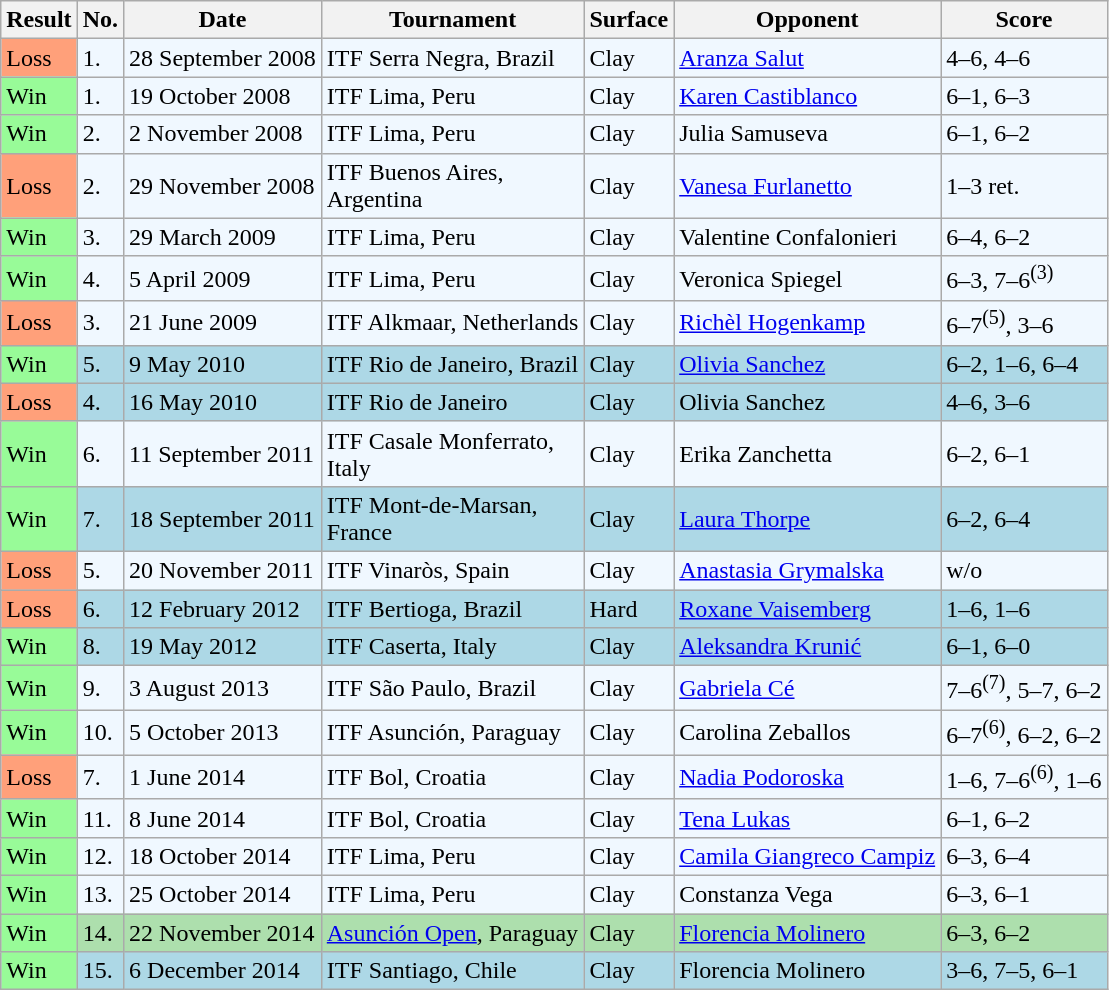<table class="sortable wikitable">
<tr>
<th>Result</th>
<th class="unsortable">No.</th>
<th>Date</th>
<th>Tournament</th>
<th>Surface</th>
<th>Opponent</th>
<th class="unsortable">Score</th>
</tr>
<tr style="background:#f0f8ff;">
<td bgcolor="FFA07A">Loss</td>
<td>1.</td>
<td>28 September 2008</td>
<td>ITF Serra Negra, Brazil</td>
<td>Clay</td>
<td> <a href='#'>Aranza Salut</a></td>
<td>4–6, 4–6</td>
</tr>
<tr style="background:#f0f8ff;">
<td style="background:#98fb98;">Win</td>
<td>1.</td>
<td>19 October 2008</td>
<td>ITF Lima, Peru</td>
<td>Clay</td>
<td> <a href='#'>Karen Castiblanco</a></td>
<td>6–1, 6–3</td>
</tr>
<tr style="background:#f0f8ff;">
<td style="background:#98fb98;">Win</td>
<td>2.</td>
<td>2 November 2008</td>
<td>ITF Lima, Peru</td>
<td>Clay</td>
<td> Julia Samuseva</td>
<td>6–1, 6–2</td>
</tr>
<tr style="background:#f0f8ff;">
<td bgcolor="FFA07A">Loss</td>
<td>2.</td>
<td>29 November 2008</td>
<td>ITF Buenos Aires, <br>Argentina</td>
<td>Clay</td>
<td> <a href='#'>Vanesa Furlanetto</a></td>
<td>1–3 ret.</td>
</tr>
<tr style="background:#f0f8ff;">
<td style="background:#98fb98;">Win</td>
<td>3.</td>
<td>29 March 2009</td>
<td>ITF Lima, Peru</td>
<td>Clay</td>
<td> Valentine Confalonieri</td>
<td>6–4, 6–2</td>
</tr>
<tr style="background:#f0f8ff;">
<td style="background:#98fb98;">Win</td>
<td>4.</td>
<td>5 April 2009</td>
<td>ITF Lima, Peru</td>
<td>Clay</td>
<td> Veronica Spiegel</td>
<td>6–3, 7–6<sup>(3)</sup></td>
</tr>
<tr style="background:#f0f8ff;">
<td bgcolor="FFA07A">Loss</td>
<td>3.</td>
<td>21 June 2009</td>
<td>ITF Alkmaar, Netherlands</td>
<td>Clay</td>
<td> <a href='#'>Richèl Hogenkamp</a></td>
<td>6–7<sup>(5)</sup>, 3–6</td>
</tr>
<tr style="background:lightblue;">
<td style="background:#98fb98;">Win</td>
<td>5.</td>
<td>9 May 2010</td>
<td>ITF Rio de Janeiro, Brazil</td>
<td>Clay</td>
<td> <a href='#'>Olivia Sanchez</a></td>
<td>6–2, 1–6, 6–4</td>
</tr>
<tr style="background:lightblue;">
<td bgcolor="FFA07A">Loss</td>
<td>4.</td>
<td>16 May 2010</td>
<td>ITF Rio de Janeiro</td>
<td>Clay</td>
<td> Olivia Sanchez</td>
<td>4–6, 3–6</td>
</tr>
<tr style="background:#f0f8ff;">
<td style="background:#98fb98;">Win</td>
<td>6.</td>
<td>11 September 2011</td>
<td>ITF Casale Monferrato, <br>Italy</td>
<td>Clay</td>
<td> Erika Zanchetta</td>
<td>6–2, 6–1</td>
</tr>
<tr style="background:lightblue;">
<td style="background:#98fb98;">Win</td>
<td>7.</td>
<td>18 September 2011</td>
<td>ITF Mont-de-Marsan, <br>France</td>
<td>Clay</td>
<td> <a href='#'>Laura Thorpe</a></td>
<td>6–2, 6–4</td>
</tr>
<tr style="background:#f0f8ff;">
<td bgcolor="FFA07A">Loss</td>
<td>5.</td>
<td>20 November 2011</td>
<td>ITF Vinaròs, Spain</td>
<td>Clay</td>
<td> <a href='#'>Anastasia Grymalska</a></td>
<td>w/o</td>
</tr>
<tr style="background:lightblue;">
<td bgcolor="FFA07A">Loss</td>
<td>6.</td>
<td>12 February 2012</td>
<td>ITF Bertioga, Brazil</td>
<td>Hard</td>
<td> <a href='#'>Roxane Vaisemberg</a></td>
<td>1–6, 1–6</td>
</tr>
<tr style="background:lightblue;">
<td style="background:#98fb98;">Win</td>
<td>8.</td>
<td>19 May 2012</td>
<td>ITF Caserta, Italy</td>
<td>Clay</td>
<td> <a href='#'>Aleksandra Krunić</a></td>
<td>6–1, 6–0</td>
</tr>
<tr style="background:#f0f8ff;">
<td style="background:#98fb98;">Win</td>
<td>9.</td>
<td>3 August 2013</td>
<td>ITF São Paulo, Brazil</td>
<td>Clay</td>
<td> <a href='#'>Gabriela Cé</a></td>
<td>7–6<sup>(7)</sup>, 5–7, 6–2</td>
</tr>
<tr style="background:#f0f8ff;">
<td style="background:#98fb98;">Win</td>
<td>10.</td>
<td>5 October 2013</td>
<td>ITF Asunción, Paraguay</td>
<td>Clay</td>
<td> Carolina Zeballos</td>
<td>6–7<sup>(6)</sup>, 6–2, 6–2</td>
</tr>
<tr style="background:#f0f8ff;">
<td bgcolor="FFA07A">Loss</td>
<td>7.</td>
<td>1 June 2014</td>
<td>ITF Bol, Croatia</td>
<td>Clay</td>
<td> <a href='#'>Nadia Podoroska</a></td>
<td>1–6, 7–6<sup>(6)</sup>, 1–6</td>
</tr>
<tr style="background:#f0f8ff;">
<td style="background:#98fb98;">Win</td>
<td>11.</td>
<td>8 June 2014</td>
<td>ITF Bol, Croatia</td>
<td>Clay</td>
<td> <a href='#'>Tena Lukas</a></td>
<td>6–1, 6–2</td>
</tr>
<tr style="background:#f0f8ff;">
<td style="background:#98fb98;">Win</td>
<td>12.</td>
<td>18 October 2014</td>
<td>ITF Lima, Peru</td>
<td>Clay</td>
<td> <a href='#'>Camila Giangreco Campiz</a></td>
<td>6–3, 6–4</td>
</tr>
<tr style="background:#f0f8ff;">
<td style="background:#98fb98;">Win</td>
<td>13.</td>
<td>25 October 2014</td>
<td>ITF Lima, Peru</td>
<td>Clay</td>
<td> Constanza Vega</td>
<td>6–3, 6–1</td>
</tr>
<tr style="background:#addfad;">
<td style="background:#98fb98;">Win</td>
<td>14.</td>
<td>22 November 2014</td>
<td><a href='#'>Asunción Open</a>, Paraguay</td>
<td>Clay</td>
<td> <a href='#'>Florencia Molinero</a></td>
<td>6–3, 6–2</td>
</tr>
<tr style="background:lightblue;">
<td style="background:#98fb98;">Win</td>
<td>15.</td>
<td>6 December 2014</td>
<td>ITF Santiago, Chile</td>
<td>Clay</td>
<td> Florencia Molinero</td>
<td>3–6, 7–5, 6–1</td>
</tr>
</table>
